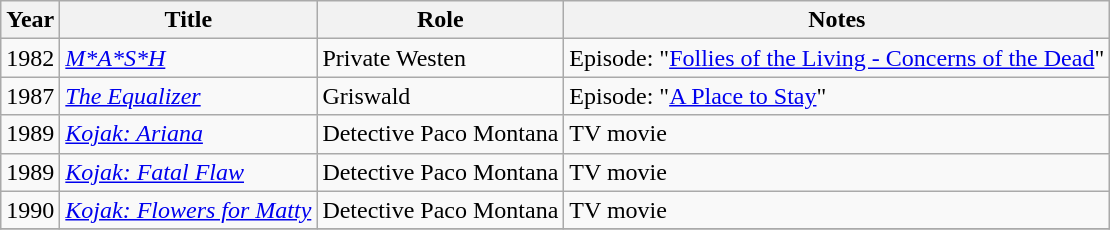<table class="wikitable sortable">
<tr>
<th>Year</th>
<th>Title</th>
<th>Role</th>
<th>Notes</th>
</tr>
<tr>
<td>1982</td>
<td><em><a href='#'>M*A*S*H</a></em></td>
<td>Private Westen</td>
<td>Episode: "<a href='#'>Follies of the Living - Concerns of the Dead</a>"</td>
</tr>
<tr>
<td>1987</td>
<td><em><a href='#'>The Equalizer</a></em></td>
<td>Griswald</td>
<td>Episode: "<a href='#'>A Place to Stay</a>"</td>
</tr>
<tr>
<td>1989</td>
<td><em><a href='#'>Kojak: Ariana</a></em></td>
<td>Detective Paco Montana</td>
<td>TV movie</td>
</tr>
<tr>
<td>1989</td>
<td><em><a href='#'>Kojak: Fatal Flaw</a></em></td>
<td>Detective Paco Montana</td>
<td>TV movie</td>
</tr>
<tr>
<td>1990</td>
<td><em><a href='#'>Kojak: Flowers for Matty</a></em></td>
<td>Detective Paco Montana</td>
<td>TV movie</td>
</tr>
<tr>
</tr>
</table>
